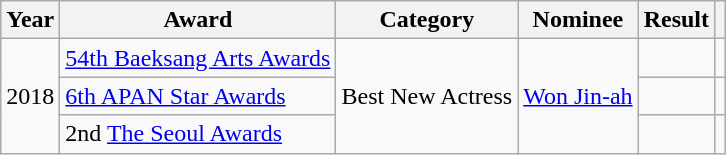<table class="wikitable sortable">
<tr>
<th>Year</th>
<th>Award</th>
<th>Category</th>
<th>Nominee</th>
<th>Result</th>
<th></th>
</tr>
<tr>
<td rowspan="3">2018</td>
<td><a href='#'>54th Baeksang Arts Awards</a></td>
<td rowspan="3">Best New Actress</td>
<td rowspan="3"><a href='#'>Won Jin-ah</a></td>
<td></td>
<td></td>
</tr>
<tr>
<td><a href='#'>6th APAN Star Awards</a></td>
<td></td>
<td></td>
</tr>
<tr>
<td>2nd <a href='#'>The Seoul Awards</a></td>
<td></td>
<td></td>
</tr>
</table>
